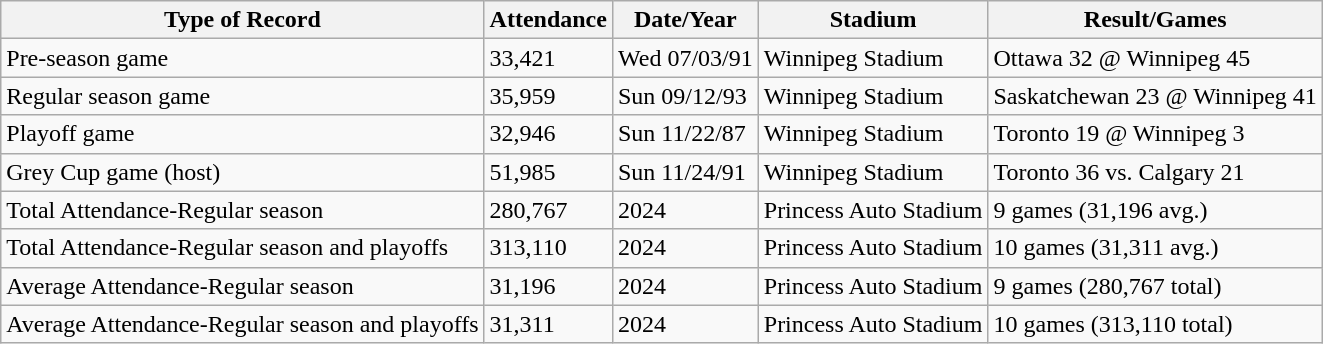<table class="wikitable">
<tr>
<th>Type of Record</th>
<th>Attendance</th>
<th>Date/Year</th>
<th>Stadium</th>
<th>Result/Games</th>
</tr>
<tr>
<td>Pre-season game</td>
<td>33,421</td>
<td>Wed 07/03/91</td>
<td>Winnipeg Stadium</td>
<td>Ottawa 32 @ Winnipeg 45</td>
</tr>
<tr>
<td>Regular season game</td>
<td>35,959</td>
<td>Sun 09/12/93</td>
<td>Winnipeg Stadium</td>
<td>Saskatchewan 23 @ Winnipeg 41</td>
</tr>
<tr>
<td>Playoff game</td>
<td>32,946</td>
<td>Sun 11/22/87</td>
<td>Winnipeg Stadium</td>
<td>Toronto 19 @ Winnipeg 3</td>
</tr>
<tr>
<td>Grey Cup game (host)</td>
<td>51,985</td>
<td>Sun 11/24/91</td>
<td>Winnipeg Stadium</td>
<td>Toronto 36 vs. Calgary 21</td>
</tr>
<tr>
<td>Total Attendance-Regular season</td>
<td>280,767</td>
<td>2024</td>
<td>Princess Auto Stadium</td>
<td>9 games (31,196 avg.)</td>
</tr>
<tr>
<td>Total Attendance-Regular season and playoffs</td>
<td>313,110</td>
<td>2024</td>
<td>Princess Auto Stadium</td>
<td>10 games (31,311 avg.)</td>
</tr>
<tr>
<td>Average Attendance-Regular season</td>
<td>31,196</td>
<td>2024</td>
<td>Princess Auto Stadium</td>
<td>9 games (280,767 total)</td>
</tr>
<tr>
<td>Average Attendance-Regular season and playoffs</td>
<td>31,311</td>
<td>2024</td>
<td>Princess Auto Stadium</td>
<td>10 games (313,110 total)</td>
</tr>
</table>
